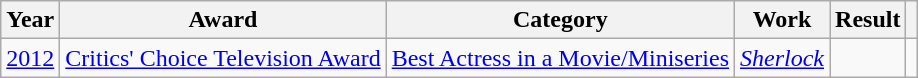<table class="wikitable">
<tr>
<th scope="col">Year</th>
<th scope="col">Award</th>
<th scope="col">Category</th>
<th scope="col">Work</th>
<th scope="col">Result</th>
<th scope="col" class="unsortable"></th>
</tr>
<tr>
<td><a href='#'>2012</a></td>
<td><a href='#'>Critics' Choice Television Award</a></td>
<td><a href='#'>Best Actress in a Movie/Miniseries</a></td>
<td><em><a href='#'>Sherlock</a></em></td>
<td></td>
<td></td>
</tr>
</table>
